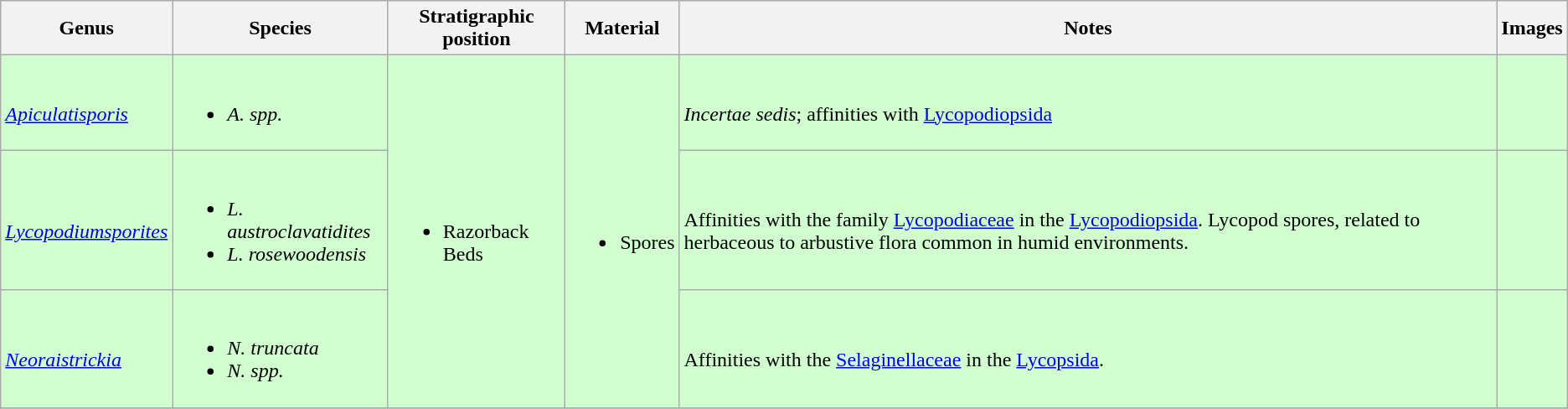<table class = "wikitable">
<tr>
<th>Genus</th>
<th>Species</th>
<th>Stratigraphic position</th>
<th>Material</th>
<th>Notes</th>
<th>Images</th>
</tr>
<tr>
<td style="background:#D1FFCF;"><br><em><a href='#'>Apiculatisporis</a></em></td>
<td style="background:#D1FFCF;"><br><ul><li><em>A. spp.</em></li></ul></td>
<td rowspan="3" style="background:#D1FFCF;"><br><ul><li>Razorback Beds</li></ul></td>
<td rowspan="3" style="background:#D1FFCF;"><br><ul><li>Spores</li></ul></td>
<td style="background:#D1FFCF;"><br><em>Incertae sedis</em>; affinities with <a href='#'>Lycopodiopsida</a></td>
<td style="background:#D1FFCF;"></td>
</tr>
<tr>
<td style="background:#D1FFCF;"><br><em><a href='#'>Lycopodiumsporites</a></em></td>
<td style="background:#D1FFCF;"><br><ul><li><em>L. austroclavatidites</em></li><li><em>L. rosewoodensis</em></li></ul></td>
<td style="background:#D1FFCF;"><br>Affinities with the family <a href='#'>Lycopodiaceae</a> in the <a href='#'>Lycopodiopsida</a>. Lycopod spores, related to herbaceous to arbustive flora common in humid environments.</td>
<td style="background:#D1FFCF;"><br></td>
</tr>
<tr>
<td style="background:#D1FFCF;"><br><em><a href='#'>Neoraistrickia</a></em></td>
<td style="background:#D1FFCF;"><br><ul><li><em>N. truncata</em></li><li><em>N. spp.</em></li></ul></td>
<td style="background:#D1FFCF;"><br>Affinities with the <a href='#'>Selaginellaceae</a> in the <a href='#'>Lycopsida</a>.</td>
<td style="background:#D1FFCF;"></td>
</tr>
<tr>
</tr>
</table>
